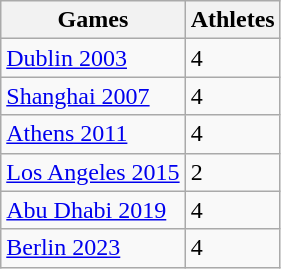<table class="wikitable">
<tr>
<th>Games</th>
<th>Athletes</th>
</tr>
<tr>
<td> <a href='#'>Dublin 2003</a></td>
<td>4</td>
</tr>
<tr>
<td> <a href='#'>Shanghai 2007</a></td>
<td>4</td>
</tr>
<tr>
<td> <a href='#'>Athens 2011</a></td>
<td>4</td>
</tr>
<tr>
<td> <a href='#'>Los Angeles 2015</a></td>
<td>2</td>
</tr>
<tr>
<td> <a href='#'>Abu Dhabi 2019</a></td>
<td>4</td>
</tr>
<tr>
<td> <a href='#'>Berlin 2023</a></td>
<td>4</td>
</tr>
</table>
